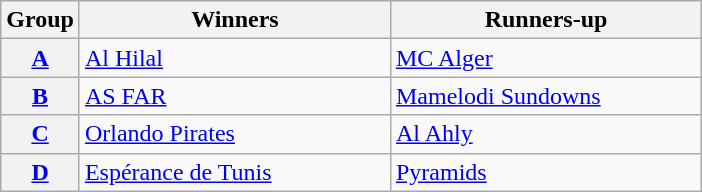<table class="wikitable">
<tr>
<th>Group</th>
<th width=200>Winners</th>
<th width=200>Runners-up</th>
</tr>
<tr>
<th><a href='#'>A</a></th>
<td> <a href='#'>Al Hilal</a></td>
<td> <a href='#'>MC Alger</a></td>
</tr>
<tr>
<th><a href='#'>B</a></th>
<td> <a href='#'>AS FAR</a></td>
<td> <a href='#'>Mamelodi Sundowns</a></td>
</tr>
<tr>
<th><a href='#'>C</a></th>
<td> <a href='#'>Orlando Pirates</a></td>
<td> <a href='#'>Al Ahly</a></td>
</tr>
<tr>
<th><a href='#'>D</a></th>
<td> <a href='#'>Espérance de Tunis</a></td>
<td> <a href='#'>Pyramids</a></td>
</tr>
</table>
